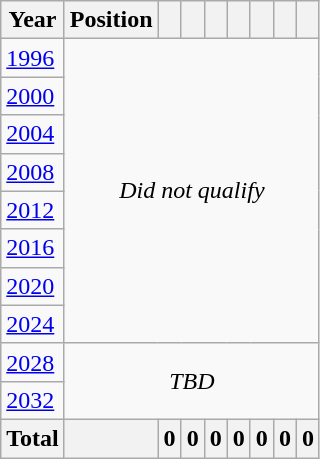<table class="wikitable" style="text-align:center;">
<tr>
<th>Year</th>
<th>Position</th>
<th></th>
<th></th>
<th></th>
<th></th>
<th></th>
<th></th>
<th></th>
</tr>
<tr>
<td align=left> <a href='#'>1996</a></td>
<td colspan="8" rowspan=8><em>Did not qualify</em></td>
</tr>
<tr>
<td align=left> <a href='#'>2000</a></td>
</tr>
<tr>
<td align=left> <a href='#'>2004</a></td>
</tr>
<tr>
<td align=left> <a href='#'>2008</a></td>
</tr>
<tr>
<td align=left> <a href='#'>2012</a></td>
</tr>
<tr>
<td align=left> <a href='#'>2016</a></td>
</tr>
<tr>
<td align=left> <a href='#'>2020</a></td>
</tr>
<tr>
<td align=left> <a href='#'>2024</a></td>
</tr>
<tr>
<td align=left> <a href='#'>2028</a></td>
<td colspan="8" rowspan="2"><em>TBD</em></td>
</tr>
<tr>
<td align=left> <a href='#'>2032</a></td>
</tr>
<tr>
<th>Total</th>
<th></th>
<th>0</th>
<th>0</th>
<th>0</th>
<th>0</th>
<th>0</th>
<th>0</th>
<th>0</th>
</tr>
</table>
